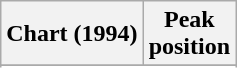<table class="wikitable sortable plainrowheaders" style="text-align:center">
<tr>
<th scope="col">Chart (1994)</th>
<th scope="col">Peak<br>position</th>
</tr>
<tr>
</tr>
<tr>
</tr>
<tr>
</tr>
</table>
